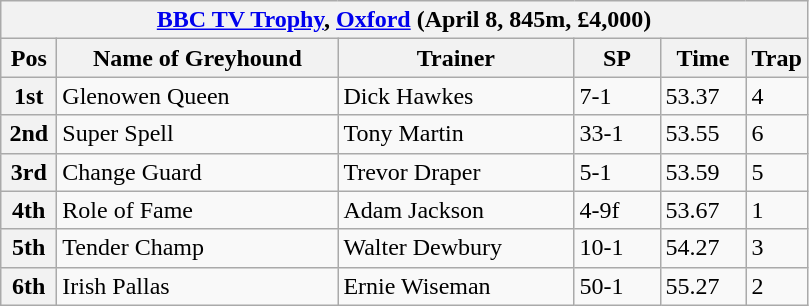<table class="wikitable">
<tr>
<th colspan="6"><a href='#'>BBC TV Trophy</a>, <a href='#'>Oxford</a> (April 8, 845m, £4,000)</th>
</tr>
<tr>
<th width=30>Pos</th>
<th width=180>Name of Greyhound</th>
<th width=150>Trainer</th>
<th width=50>SP</th>
<th width=50>Time</th>
<th width=30>Trap</th>
</tr>
<tr>
<th>1st</th>
<td>Glenowen Queen</td>
<td>Dick Hawkes</td>
<td>7-1</td>
<td>53.37</td>
<td>4</td>
</tr>
<tr>
<th>2nd</th>
<td>Super Spell</td>
<td>Tony Martin</td>
<td>33-1</td>
<td>53.55</td>
<td>6</td>
</tr>
<tr>
<th>3rd</th>
<td>Change Guard</td>
<td>Trevor Draper</td>
<td>5-1</td>
<td>53.59</td>
<td>5</td>
</tr>
<tr>
<th>4th</th>
<td>Role of Fame</td>
<td>Adam Jackson</td>
<td>4-9f</td>
<td>53.67</td>
<td>1</td>
</tr>
<tr>
<th>5th</th>
<td>Tender Champ</td>
<td>Walter Dewbury</td>
<td>10-1</td>
<td>54.27</td>
<td>3</td>
</tr>
<tr>
<th>6th</th>
<td>Irish Pallas</td>
<td>Ernie Wiseman</td>
<td>50-1</td>
<td>55.27</td>
<td>2</td>
</tr>
</table>
